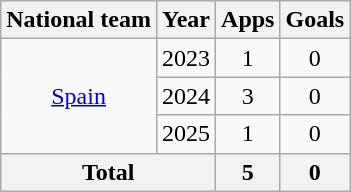<table class="wikitable" style="text-align:center">
<tr>
<th>National team</th>
<th>Year</th>
<th>Apps</th>
<th>Goals</th>
</tr>
<tr>
<td rowspan="3"><a href='#'>Spain</a></td>
<td>2023</td>
<td>1</td>
<td>0</td>
</tr>
<tr>
<td>2024</td>
<td>3</td>
<td>0</td>
</tr>
<tr>
<td>2025</td>
<td>1</td>
<td>0</td>
</tr>
<tr>
<th colspan="2">Total</th>
<th>5</th>
<th>0</th>
</tr>
</table>
